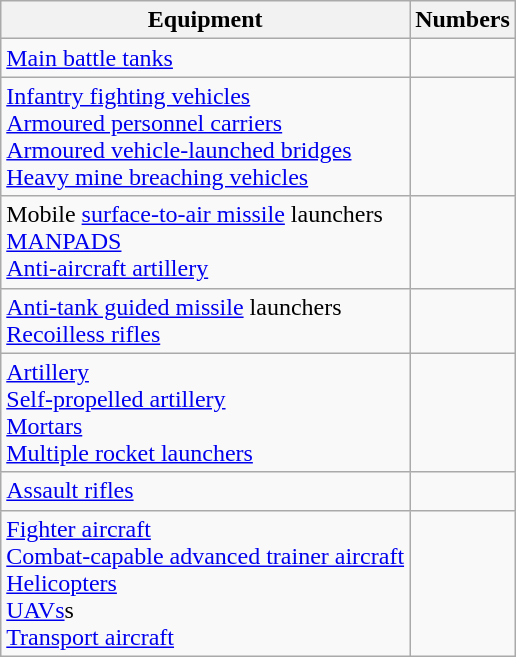<table class="wikitable">
<tr>
<th>Equipment</th>
<th>Numbers</th>
</tr>
<tr>
<td><a href='#'>Main battle tanks</a></td>
<td></td>
</tr>
<tr>
<td><a href='#'>Infantry fighting vehicles</a><br><a href='#'>Armoured personnel carriers</a><br><a href='#'>Armoured vehicle-launched bridges</a><br><a href='#'>Heavy mine breaching vehicles</a><br></td>
<td></td>
</tr>
<tr>
<td>Mobile <a href='#'>surface-to-air missile</a> launchers<br><a href='#'>MANPADS</a><br><a href='#'>Anti-aircraft artillery</a></td>
<td></td>
</tr>
<tr>
<td><a href='#'>Anti-tank guided missile</a> launchers<br><a href='#'>Recoilless rifles</a></td>
<td></td>
</tr>
<tr>
<td><a href='#'>Artillery</a><br><a href='#'>Self-propelled artillery</a><br><a href='#'>Mortars</a><br><a href='#'>Multiple rocket launchers</a></td>
<td></td>
</tr>
<tr>
<td><a href='#'>Assault rifles</a></td>
<td></td>
</tr>
<tr>
<td><a href='#'>Fighter aircraft</a><br><a href='#'>Combat-capable advanced trainer aircraft</a><br><a href='#'>Helicopters</a><br><a href='#'>UAVs</a>s<br> <a href='#'>Transport aircraft</a></td>
<td></td>
</tr>
</table>
